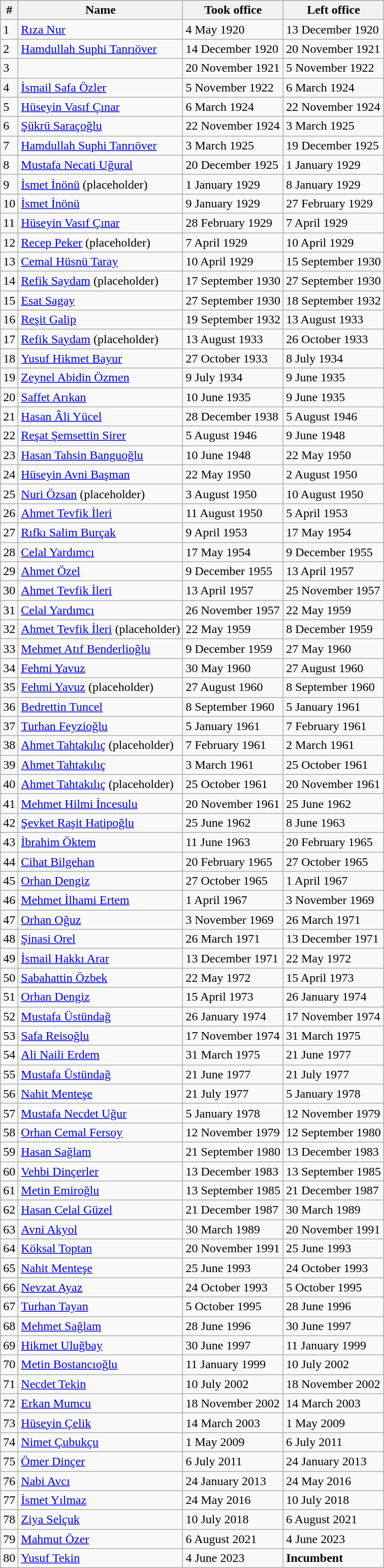<table class="wikitable">
<tr style="background:#cccccc">
<th>#</th>
<th>Name</th>
<th>Took office</th>
<th>Left office</th>
</tr>
<tr>
<td>1</td>
<td><a href='#'>Rıza Nur</a></td>
<td>4 May 1920</td>
<td>13 December 1920</td>
</tr>
<tr>
<td>2</td>
<td><a href='#'>Hamdullah Suphi Tanrıöver</a></td>
<td>14 December 1920</td>
<td>20 November 1921</td>
</tr>
<tr>
<td>3</td>
<td></td>
<td>20 November 1921</td>
<td>5 November 1922</td>
</tr>
<tr>
<td>4</td>
<td><a href='#'>İsmail Safa Özler</a></td>
<td>5 November 1922</td>
<td>6 March 1924</td>
</tr>
<tr>
<td>5</td>
<td><a href='#'>Hüseyin Vasıf Çınar</a></td>
<td>6 March 1924</td>
<td>22 November 1924</td>
</tr>
<tr>
<td>6</td>
<td><a href='#'>Şükrü Saraçoğlu</a></td>
<td>22 November 1924</td>
<td>3 March 1925</td>
</tr>
<tr>
<td>7</td>
<td><a href='#'>Hamdullah Suphi Tanrıöver</a></td>
<td>3 March 1925</td>
<td>19 December 1925</td>
</tr>
<tr>
<td>8</td>
<td><a href='#'>Mustafa Necati Uğural</a></td>
<td>20 December 1925</td>
<td>1 January 1929</td>
</tr>
<tr>
<td>9</td>
<td><a href='#'>İsmet İnönü</a> (placeholder)</td>
<td>1 January 1929</td>
<td>8 January 1929</td>
</tr>
<tr>
<td>10</td>
<td><a href='#'>İsmet İnönü</a></td>
<td>9 January 1929</td>
<td>27 February 1929</td>
</tr>
<tr>
<td>11</td>
<td><a href='#'>Hüseyin Vasıf Çınar</a></td>
<td>28 February 1929</td>
<td>7 April 1929</td>
</tr>
<tr>
<td>12</td>
<td><a href='#'>Recep Peker</a> (placeholder)</td>
<td>7 April 1929</td>
<td>10 April 1929</td>
</tr>
<tr>
<td>13</td>
<td><a href='#'>Cemal Hüsnü Taray</a></td>
<td>10 April 1929</td>
<td>15 September 1930</td>
</tr>
<tr>
<td>14</td>
<td><a href='#'>Refik Saydam</a> (placeholder)</td>
<td>17 September 1930</td>
<td>27 September 1930</td>
</tr>
<tr>
<td>15</td>
<td><a href='#'>Esat Sagay</a></td>
<td>27 September 1930</td>
<td>18 September 1932</td>
</tr>
<tr>
<td>16</td>
<td><a href='#'>Reşit Galip</a></td>
<td>19 September 1932</td>
<td>13 August 1933</td>
</tr>
<tr>
<td>17</td>
<td><a href='#'>Refik Saydam</a> (placeholder)</td>
<td>13 August 1933</td>
<td>26 October 1933</td>
</tr>
<tr>
<td>18</td>
<td><a href='#'>Yusuf Hikmet Bayur</a></td>
<td>27 October 1933</td>
<td>8 July 1934</td>
</tr>
<tr>
<td>19</td>
<td><a href='#'>Zeynel Abidin Özmen</a></td>
<td>9 July 1934</td>
<td>9 June 1935</td>
</tr>
<tr>
<td>20</td>
<td><a href='#'>Saffet Arıkan</a></td>
<td>10 June 1935</td>
<td>9 June 1935</td>
</tr>
<tr>
<td>21</td>
<td><a href='#'>Hasan Âli Yücel</a></td>
<td>28 December 1938</td>
<td>5 August 1946</td>
</tr>
<tr>
<td>22</td>
<td><a href='#'>Reşat Şemsettin Sirer</a></td>
<td>5 August 1946</td>
<td>9 June 1948</td>
</tr>
<tr>
<td>23</td>
<td><a href='#'>Hasan Tahsin Banguoğlu</a></td>
<td>10 June 1948</td>
<td>22 May 1950</td>
</tr>
<tr>
<td>24</td>
<td><a href='#'>Hüseyin Avni Başman</a></td>
<td>22 May 1950</td>
<td>2 August 1950</td>
</tr>
<tr>
<td>25</td>
<td><a href='#'>Nuri Özsan</a> (placeholder)</td>
<td>3 August 1950</td>
<td>10 August 1950</td>
</tr>
<tr>
<td>26</td>
<td><a href='#'>Ahmet Tevfik İleri</a></td>
<td>11 August 1950</td>
<td>5 April 1953</td>
</tr>
<tr>
<td>27</td>
<td><a href='#'>Rıfkı Salim Burçak</a></td>
<td>9 April 1953</td>
<td>17 May 1954</td>
</tr>
<tr>
<td>28</td>
<td><a href='#'>Celal Yardımcı</a></td>
<td>17 May 1954</td>
<td>9 December 1955</td>
</tr>
<tr>
<td>29</td>
<td><a href='#'>Ahmet Özel</a></td>
<td>9 December 1955</td>
<td>13 April 1957</td>
</tr>
<tr>
<td>30</td>
<td><a href='#'>Ahmet Tevfik İleri</a></td>
<td>13 April 1957</td>
<td>25 November 1957</td>
</tr>
<tr>
<td>31</td>
<td><a href='#'>Celal Yardımcı</a></td>
<td>26 November 1957</td>
<td>22 May 1959</td>
</tr>
<tr>
<td>32</td>
<td><a href='#'>Ahmet Tevfik İleri</a> (placeholder)</td>
<td>22 May 1959</td>
<td>8 December 1959</td>
</tr>
<tr>
<td>33</td>
<td><a href='#'>Mehmet Atıf Benderlioğlu</a></td>
<td>9 December 1959</td>
<td>27 May 1960</td>
</tr>
<tr>
<td>34</td>
<td><a href='#'>Fehmi Yavuz</a></td>
<td>30 May 1960</td>
<td>27 August 1960</td>
</tr>
<tr>
<td>35</td>
<td><a href='#'>Fehmi Yavuz</a> (placeholder)</td>
<td>27 August 1960</td>
<td>8 September 1960</td>
</tr>
<tr>
<td>36</td>
<td><a href='#'>Bedrettin Tuncel</a></td>
<td>8 September 1960</td>
<td>5 January 1961</td>
</tr>
<tr>
<td>37</td>
<td><a href='#'>Turhan Feyzioğlu</a></td>
<td>5 January 1961</td>
<td>7 February 1961</td>
</tr>
<tr>
<td>38</td>
<td><a href='#'>Ahmet Tahtakılıç</a> (placeholder)</td>
<td>7 February 1961</td>
<td>2 March 1961</td>
</tr>
<tr>
<td>39</td>
<td><a href='#'>Ahmet Tahtakılıç</a></td>
<td>3 March 1961</td>
<td>25 October 1961</td>
</tr>
<tr>
<td>40</td>
<td><a href='#'>Ahmet Tahtakılıç</a> (placeholder)</td>
<td>25 October 1961</td>
<td>20 November 1961</td>
</tr>
<tr>
<td>41</td>
<td><a href='#'>Mehmet Hilmi İncesulu</a></td>
<td>20 November 1961</td>
<td>25 June 1962</td>
</tr>
<tr>
<td>42</td>
<td><a href='#'>Şevket Raşit Hatipoğlu</a></td>
<td>25 June 1962</td>
<td>8 June 1963</td>
</tr>
<tr>
<td>43</td>
<td><a href='#'>İbrahim Öktem</a></td>
<td>11 June 1963</td>
<td>20 February 1965</td>
</tr>
<tr>
<td>44</td>
<td><a href='#'>Cihat Bilgehan</a></td>
<td>20 February 1965</td>
<td>27 October 1965</td>
</tr>
<tr>
<td>45</td>
<td><a href='#'>Orhan Dengiz</a></td>
<td>27 October 1965</td>
<td>1 April 1967</td>
</tr>
<tr>
<td>46</td>
<td><a href='#'>Mehmet İlhami Ertem</a></td>
<td>1 April 1967</td>
<td>3 November 1969</td>
</tr>
<tr>
<td>47</td>
<td><a href='#'>Orhan Oğuz</a></td>
<td>3 November 1969</td>
<td>26 March 1971</td>
</tr>
<tr>
<td>48</td>
<td><a href='#'>Şinasi Orel</a></td>
<td>26 March 1971</td>
<td>13 December 1971</td>
</tr>
<tr>
<td>49</td>
<td><a href='#'>İsmail Hakkı Arar</a></td>
<td>13 December 1971</td>
<td>22 May 1972</td>
</tr>
<tr>
<td>50</td>
<td><a href='#'>Sabahattin Özbek</a></td>
<td>22 May 1972</td>
<td>15 April 1973</td>
</tr>
<tr>
<td>51</td>
<td><a href='#'>Orhan Dengiz</a></td>
<td>15 April 1973</td>
<td>26 January 1974</td>
</tr>
<tr>
<td>52</td>
<td><a href='#'>Mustafa Üstündağ</a></td>
<td>26 January 1974</td>
<td>17 November 1974</td>
</tr>
<tr>
<td>53</td>
<td><a href='#'>Safa Reisoğlu</a></td>
<td>17 November 1974</td>
<td>31 March 1975</td>
</tr>
<tr>
<td>54</td>
<td><a href='#'>Ali Naili Erdem</a></td>
<td>31 March 1975</td>
<td>21 June 1977</td>
</tr>
<tr>
<td>55</td>
<td><a href='#'>Mustafa Üstündağ</a></td>
<td>21 June 1977</td>
<td>21 July 1977</td>
</tr>
<tr>
<td>56</td>
<td><a href='#'>Nahit Menteşe</a></td>
<td>21 July 1977</td>
<td>5 January 1978</td>
</tr>
<tr>
<td>57</td>
<td><a href='#'>Mustafa Necdet Uğur</a></td>
<td>5 January 1978</td>
<td>12 November 1979</td>
</tr>
<tr>
<td>58</td>
<td><a href='#'>Orhan Cemal Fersoy</a></td>
<td>12 November 1979</td>
<td>12 September 1980</td>
</tr>
<tr>
<td>59</td>
<td><a href='#'>Hasan Sağlam</a></td>
<td>21 September 1980</td>
<td>13 December 1983</td>
</tr>
<tr>
<td>60</td>
<td><a href='#'>Vehbi Dinçerler</a></td>
<td>13 December 1983</td>
<td>13 September 1985</td>
</tr>
<tr>
<td>61</td>
<td><a href='#'>Metin Emiroğlu</a></td>
<td>13 September 1985</td>
<td>21 December 1987</td>
</tr>
<tr>
<td>62</td>
<td><a href='#'>Hasan Celal Güzel</a></td>
<td>21 December 1987</td>
<td>30 March 1989</td>
</tr>
<tr>
<td>63</td>
<td><a href='#'>Avni Akyol</a></td>
<td>30 March 1989</td>
<td>20 November 1991</td>
</tr>
<tr>
<td>64</td>
<td><a href='#'>Köksal Toptan</a></td>
<td>20 November 1991</td>
<td>25 June 1993</td>
</tr>
<tr>
<td>65</td>
<td><a href='#'>Nahit Menteşe</a></td>
<td>25 June 1993</td>
<td>24 October 1993</td>
</tr>
<tr>
<td>66</td>
<td><a href='#'>Nevzat Ayaz</a></td>
<td>24 October 1993</td>
<td>5 October 1995</td>
</tr>
<tr>
<td>67</td>
<td><a href='#'>Turhan Tayan</a></td>
<td>5 October 1995</td>
<td>28 June 1996</td>
</tr>
<tr>
<td>68</td>
<td><a href='#'>Mehmet Sağlam</a></td>
<td>28 June 1996</td>
<td>30 June 1997</td>
</tr>
<tr>
<td>69</td>
<td><a href='#'>Hikmet Uluğbay</a></td>
<td>30 June 1997</td>
<td>11 January 1999</td>
</tr>
<tr>
<td>70</td>
<td><a href='#'>Metin Bostancıoğlu</a></td>
<td>11 January 1999</td>
<td>10 July 2002</td>
</tr>
<tr>
<td>71</td>
<td><a href='#'>Necdet Tekin</a></td>
<td>10 July 2002</td>
<td>18 November 2002</td>
</tr>
<tr>
<td>72</td>
<td><a href='#'>Erkan Mumcu</a></td>
<td>18 November 2002</td>
<td>14 March 2003</td>
</tr>
<tr>
<td>73</td>
<td><a href='#'>Hüseyin Çelik</a></td>
<td>14 March 2003</td>
<td>1 May 2009</td>
</tr>
<tr>
<td>74</td>
<td><a href='#'>Nimet Çubukçu</a></td>
<td>1 May 2009</td>
<td>6 July 2011</td>
</tr>
<tr>
<td>75</td>
<td><a href='#'>Ömer Dinçer</a></td>
<td>6 July 2011</td>
<td>24 January 2013</td>
</tr>
<tr>
<td>76</td>
<td><a href='#'>Nabi Avcı</a></td>
<td>24 January 2013</td>
<td>24 May 2016</td>
</tr>
<tr>
<td>77</td>
<td><a href='#'>İsmet Yılmaz</a></td>
<td>24 May 2016</td>
<td>10 July 2018</td>
</tr>
<tr>
<td>78</td>
<td><a href='#'>Ziya Selçuk</a></td>
<td>10 July 2018</td>
<td>6 August 2021</td>
</tr>
<tr>
<td>79</td>
<td><a href='#'>Mahmut Özer</a></td>
<td>6 August 2021</td>
<td>4 June 2023</td>
</tr>
<tr>
<td>80</td>
<td><a href='#'>Yusuf Tekin</a></td>
<td>4 June 2023</td>
<td><strong>Incumbent</strong></td>
</tr>
</table>
